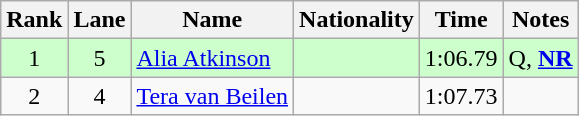<table class="wikitable sortable" style="text-align:center">
<tr>
<th>Rank</th>
<th>Lane</th>
<th>Name</th>
<th>Nationality</th>
<th>Time</th>
<th>Notes</th>
</tr>
<tr bgcolor=ccffcc>
<td>1</td>
<td>5</td>
<td align=left><a href='#'>Alia Atkinson</a></td>
<td align=left></td>
<td>1:06.79</td>
<td>Q, <strong><a href='#'>NR</a></strong></td>
</tr>
<tr>
<td>2</td>
<td>4</td>
<td align=left><a href='#'>Tera van Beilen</a></td>
<td align=left></td>
<td>1:07.73</td>
<td></td>
</tr>
</table>
